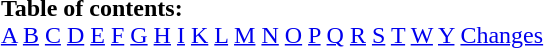<table border="0" id="toc" style="margin: 0 auto;" align=center>
<tr>
<td><strong>Table of contents:</strong><br><a href='#'>A</a> <a href='#'>B</a> <a href='#'>C</a> <a href='#'>D</a> <a href='#'>E</a> <a href='#'>F</a> <a href='#'>G</a> <a href='#'>H</a> <a href='#'>I</a> <a href='#'>K</a> <a href='#'>L</a> <a href='#'>M</a> <a href='#'>N</a> <a href='#'>O</a> <a href='#'>P</a> <a href='#'>Q</a> <a href='#'>R</a> <a href='#'>S</a> <a href='#'>T</a> <a href='#'>W</a> <a href='#'>Y</a> <a href='#'>Changes</a></td>
</tr>
</table>
